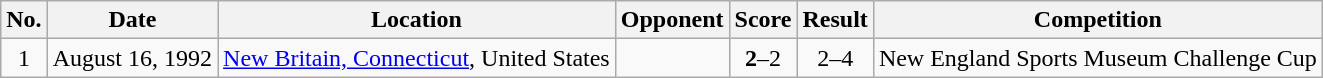<table class="wikitable plainrowheaders">
<tr>
<th>No.</th>
<th>Date</th>
<th>Location</th>
<th>Opponent</th>
<th>Score</th>
<th>Result</th>
<th>Competition</th>
</tr>
<tr>
<td align="center">1</td>
<td>August 16, 1992</td>
<td><a href='#'>New Britain, Connecticut</a>, United States</td>
<td></td>
<td align="center"><strong>2</strong>–2</td>
<td align="center">2–4</td>
<td>New England Sports Museum Challenge Cup</td>
</tr>
</table>
